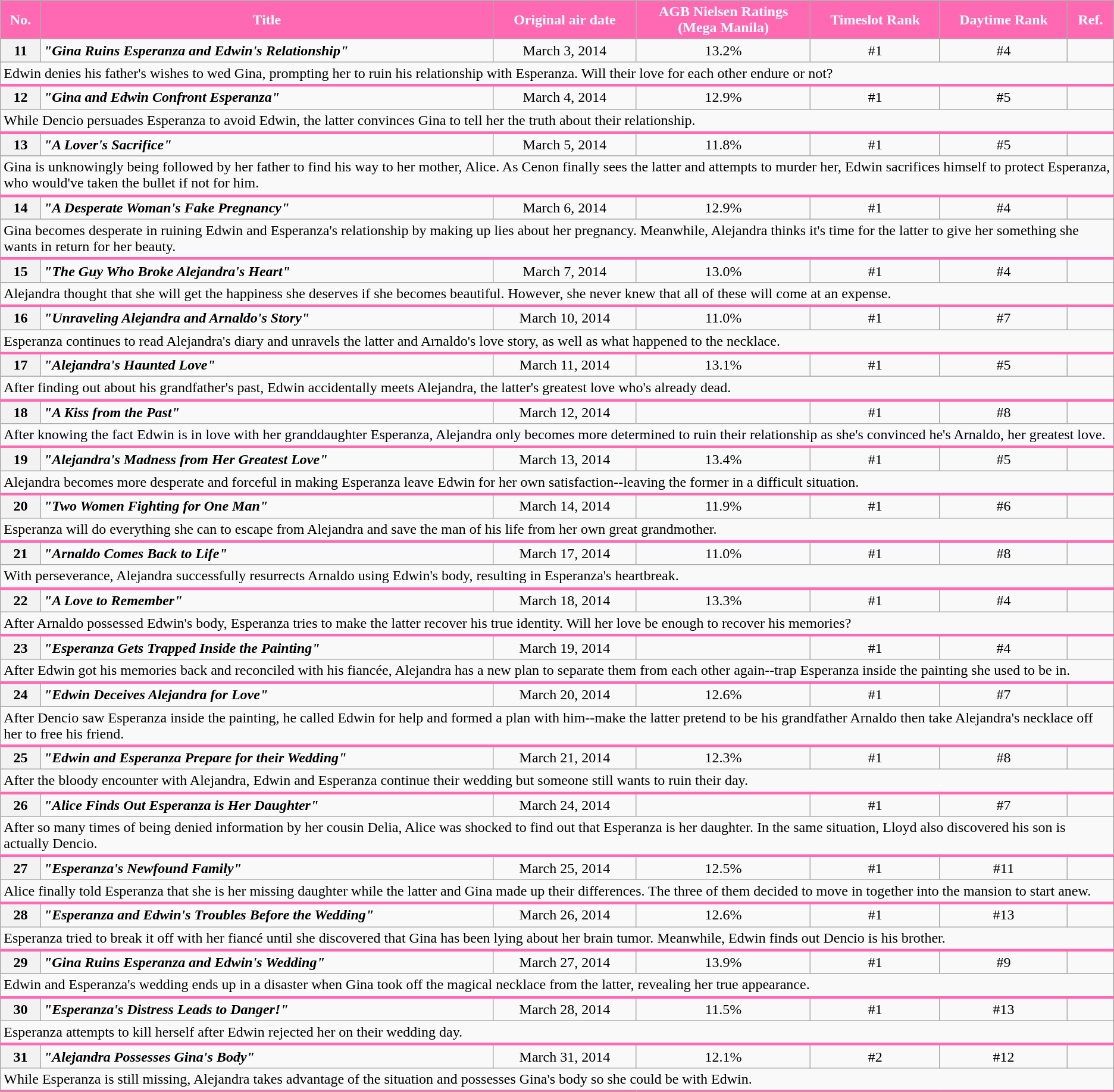<table class="wikitable" style="text-align:center">
<tr>
<th style="background:#FF69B4; color:#ffffff">No.</th>
<th style="background:#FF69B4; color:#ffffff">Title</th>
<th style="background:#FF69B4; color:#ffffff">Original air date</th>
<th style="background:#FF69B4; color:#ffffff">AGB Nielsen Ratings<br>(Mega Manila)</th>
<th style="background:#FF69B4; color:#ffffff">Timeslot Rank</th>
<th style="background:#FF69B4; color:#ffffff">Daytime Rank</th>
<th style="background:#FF69B4; color:#ffffff">Ref.</th>
</tr>
<tr>
<th>11</th>
<td align="left"><strong><em>"Gina Ruins Esperanza and Edwin's Relationship"</em></strong></td>
<td>March 3, 2014</td>
<td>13.2%</td>
<td>#1</td>
<td>#4</td>
<td></td>
</tr>
<tr>
<td colspan = "7" style="text-align: left; border-bottom: 3px solid #FF69B4;">Edwin denies his father's wishes to wed Gina, prompting her to ruin his relationship with Esperanza. Will their love for each other endure or not?</td>
</tr>
<tr>
<th>12</th>
<td align="left"><strong><em>"Gina and Edwin Confront Esperanza"</em></strong></td>
<td>March 4, 2014</td>
<td>12.9%</td>
<td>#1</td>
<td>#5</td>
<td></td>
</tr>
<tr>
<td colspan = "7" style="text-align: left; border-bottom: 3px solid #FF69B4;">While Dencio persuades Esperanza to avoid Edwin, the latter convinces Gina to tell her the truth about their relationship.</td>
</tr>
<tr>
<th>13</th>
<td align="left"><strong><em>"A Lover's Sacrifice"</em></strong></td>
<td>March 5, 2014</td>
<td>11.8%</td>
<td>#1</td>
<td>#5</td>
<td></td>
</tr>
<tr>
<td colspan = "7" style="text-align: left; border-bottom: 3px solid #FF69B4;">Gina is unknowingly being followed by her father to find his way to her mother, Alice. As Cenon finally sees the latter and attempts to murder her, Edwin sacrifices himself to protect Esperanza, who would've taken the bullet if not for him.</td>
</tr>
<tr>
<th>14</th>
<td align="left"><strong><em>"A Desperate Woman's Fake Pregnancy"</em></strong></td>
<td>March 6, 2014</td>
<td>12.9%</td>
<td>#1</td>
<td>#4</td>
<td></td>
</tr>
<tr>
<td colspan = "7" style="text-align: left; border-bottom: 3px solid #FF69B4;">Gina becomes desperate in ruining Edwin and Esperanza's relationship by making up lies about her pregnancy. Meanwhile, Alejandra thinks it's time for the latter to give her something she wants in return for her beauty.</td>
</tr>
<tr>
<th>15</th>
<td align="left"><strong><em>"The Guy Who Broke Alejandra's Heart"</em></strong></td>
<td>March 7, 2014</td>
<td>13.0%</td>
<td>#1</td>
<td>#4</td>
<td></td>
</tr>
<tr>
<td colspan = "7" style="text-align: left; border-bottom: 3px solid #FF69B4;">Alejandra thought that she will get the happiness she deserves if she becomes beautiful. However, she never knew that all of these will come at an expense.</td>
</tr>
<tr>
<th>16</th>
<td align="left"><strong><em>"Unraveling Alejandra and Arnaldo's Story"</em></strong></td>
<td>March 10, 2014</td>
<td>11.0%</td>
<td>#1</td>
<td>#7</td>
<td></td>
</tr>
<tr>
<td colspan = "7" style="text-align: left; border-bottom: 3px solid #FF69B4;">Esperanza continues to read Alejandra's diary and unravels the latter and Arnaldo's love story, as well as what happened to the necklace.</td>
</tr>
<tr>
<th>17</th>
<td align="left"><strong><em>"Alejandra's Haunted Love"</em></strong></td>
<td>March 11, 2014</td>
<td>13.1%</td>
<td>#1</td>
<td>#5</td>
<td></td>
</tr>
<tr>
<td colspan = "7" style="text-align: left; border-bottom: 3px solid #FF69B4;">After finding out about his grandfather's past, Edwin accidentally meets Alejandra, the latter's greatest love who's already dead.</td>
</tr>
<tr>
<th>18</th>
<td align="left"><strong><em>"A Kiss from the Past"</em></strong></td>
<td>March 12, 2014</td>
<td></td>
<td>#1</td>
<td>#8</td>
<td></td>
</tr>
<tr>
<td colspan = "7" style="text-align: left; border-bottom: 3px solid #FF69B4;">After knowing the fact Edwin is in love with her granddaughter Esperanza, Alejandra only becomes more determined to ruin their relationship as she's convinced he's Arnaldo, her greatest love.</td>
</tr>
<tr>
<th>19</th>
<td align="left"><strong><em>"Alejandra's Madness from Her Greatest Love"</em></strong></td>
<td>March 13, 2014</td>
<td>13.4%</td>
<td>#1</td>
<td>#5</td>
<td></td>
</tr>
<tr>
<td colspan = "7" style="text-align: left; border-bottom: 3px solid #FF69B4;">Alejandra becomes more desperate and forceful in making Esperanza leave Edwin for her own satisfaction--leaving the former in a difficult situation.</td>
</tr>
<tr>
<th>20</th>
<td align="left"><strong><em>"Two Women Fighting for One Man"</em></strong></td>
<td>March 14, 2014</td>
<td>11.9%</td>
<td>#1</td>
<td>#6</td>
<td></td>
</tr>
<tr>
<td colspan = "7" style="text-align: left; border-bottom: 3px solid #FF69B4;">Esperanza will do everything she can to escape from Alejandra and save the man of his life from her own great grandmother.</td>
</tr>
<tr>
<th>21</th>
<td align="left"><strong><em>"Arnaldo Comes Back to Life"</em></strong></td>
<td>March 17, 2014</td>
<td>11.0%</td>
<td>#1</td>
<td>#8</td>
<td></td>
</tr>
<tr>
<td colspan = "7" style="text-align: left; border-bottom: 3px solid #FF69B4;">With perseverance, Alejandra successfully resurrects Arnaldo using Edwin's body, resulting in Esperanza's heartbreak.</td>
</tr>
<tr>
<th>22</th>
<td align="left"><strong><em>"A Love to Remember"</em></strong></td>
<td>March 18, 2014</td>
<td>13.3%</td>
<td>#1</td>
<td>#4</td>
<td></td>
</tr>
<tr>
<td colspan = "7" style="text-align: left; border-bottom: 3px solid #FF69B4;">After Arnaldo possessed Edwin's body, Esperanza tries to make the latter recover his true identity. Will her love be enough to recover his memories?</td>
</tr>
<tr>
<th>23</th>
<td align="left"><strong><em>"Esperanza Gets Trapped Inside the Painting"</em></strong></td>
<td>March 19, 2014</td>
<td></td>
<td>#1</td>
<td>#4</td>
<td></td>
</tr>
<tr>
<td colspan = "7" style="text-align: left; border-bottom: 3px solid #FF69B4;">After Edwin got his memories back and reconciled with his fiancée, Alejandra has a new plan to separate them from each other again--trap Esperanza inside the painting she used to be in.</td>
</tr>
<tr>
<th>24</th>
<td align="left"><strong><em>"Edwin Deceives Alejandra for Love"</em></strong></td>
<td>March 20, 2014</td>
<td>12.6%</td>
<td>#1</td>
<td>#7</td>
<td></td>
</tr>
<tr>
<td colspan = "7" style="text-align: left; border-bottom: 3px solid #FF69B4;">After Dencio saw Esperanza inside the painting, he called Edwin for help and formed a plan with him--make the latter pretend to be his grandfather Arnaldo then take Alejandra's necklace off her to free his friend.</td>
</tr>
<tr>
<th>25</th>
<td align="left"><strong><em>"Edwin and Esperanza Prepare for their Wedding"</em></strong></td>
<td>March 21, 2014</td>
<td>12.3%</td>
<td>#1</td>
<td>#8</td>
<td></td>
</tr>
<tr>
<td colspan = "7" style="text-align: left; border-bottom: 3px solid #FF69B4;">After the bloody encounter with Alejandra, Edwin and Esperanza continue their wedding but someone still wants to ruin their day.</td>
</tr>
<tr>
<th>26</th>
<td align="left"><strong><em>"Alice Finds Out Esperanza is Her Daughter"</em></strong></td>
<td>March 24, 2014</td>
<td></td>
<td>#1</td>
<td>#7</td>
<td></td>
</tr>
<tr>
<td colspan = "7" style="text-align: left; border-bottom: 3px solid #FF69B4;">After so many times of being denied information by her cousin Delia, Alice was shocked to find out that Esperanza is her daughter. In the same situation, Lloyd also discovered his son is actually Dencio.</td>
</tr>
<tr>
<th>27</th>
<td align="left"><strong><em>"Esperanza's Newfound Family"</em></strong></td>
<td>March 25, 2014</td>
<td>12.5%</td>
<td>#1</td>
<td>#11</td>
<td></td>
</tr>
<tr>
<td colspan = "7" style="text-align: left; border-bottom: 3px solid #FF69B4;">Alice finally told Esperanza that she is her missing daughter while the latter and Gina made up their differences. The three of them decided to move in together into the mansion to start anew.</td>
</tr>
<tr>
<th>28</th>
<td align="left"><strong><em>"Esperanza and Edwin's Troubles Before the Wedding"</em></strong></td>
<td>March 26, 2014</td>
<td>12.6%</td>
<td>#1</td>
<td>#13</td>
<td></td>
</tr>
<tr>
<td colspan = "7" style="text-align: left; border-bottom: 3px solid #FF69B4;">Esperanza tried to break it off with her fiancé until she discovered that Gina has been lying about her brain tumor. Meanwhile, Edwin finds out Dencio is his brother.</td>
</tr>
<tr>
<th>29</th>
<td align="left"><strong><em>"Gina Ruins Esperanza and Edwin's Wedding"</em></strong></td>
<td>March 27, 2014</td>
<td>13.9%</td>
<td>#1</td>
<td>#9</td>
<td></td>
</tr>
<tr>
<td colspan = "7" style="text-align: left; border-bottom: 3px solid #FF69B4;">Edwin and Esperanza's wedding ends up in a disaster when Gina took off the magical necklace from the latter, revealing her true appearance.</td>
</tr>
<tr>
<th>30</th>
<td align="left"><strong><em>"Esperanza's Distress Leads to Danger!"</em></strong></td>
<td>March 28, 2014</td>
<td>11.5%</td>
<td>#1</td>
<td>#13</td>
<td></td>
</tr>
<tr>
<td colspan = "7" style="text-align: left; border-bottom: 3px solid #FF69B4;">Esperanza attempts to kill herself after Edwin rejected her on their wedding day.</td>
</tr>
<tr>
<th>31</th>
<td align="left"><strong><em>"Alejandra Possesses Gina's Body"</em></strong></td>
<td>March 31, 2014</td>
<td>12.1%</td>
<td>#2</td>
<td>#12</td>
<td></td>
</tr>
<tr>
<td colspan = "7" style="text-align: left; border-bottom: 3px solid #FF69B4;">While Esperanza is still missing, Alejandra takes advantage of the situation and possesses Gina's body so she could be with Edwin.</td>
</tr>
<tr>
</tr>
</table>
